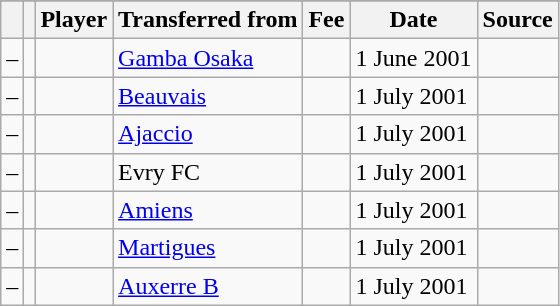<table class="wikitable plainrowheaders sortable">
<tr>
</tr>
<tr>
<th></th>
<th></th>
<th scope=col>Player</th>
<th !scope=col>Transferred from</th>
<th scope=col>Fee</th>
<th scope=col>Date</th>
<th scope=col>Source</th>
</tr>
<tr>
<td align=center>–</td>
<td align=center></td>
<td></td>
<td> <a href='#'>Gamba Osaka</a></td>
<td></td>
<td>1 June 2001</td>
<td></td>
</tr>
<tr>
<td align=center>–</td>
<td align=center></td>
<td></td>
<td> <a href='#'>Beauvais</a></td>
<td></td>
<td>1 July 2001</td>
<td></td>
</tr>
<tr>
<td align=center>–</td>
<td align=center></td>
<td></td>
<td> <a href='#'>Ajaccio</a></td>
<td></td>
<td>1 July 2001</td>
<td></td>
</tr>
<tr>
<td align=center>–</td>
<td align=center></td>
<td></td>
<td> Evry FC</td>
<td></td>
<td>1 July 2001</td>
<td></td>
</tr>
<tr>
<td align=center>–</td>
<td align=center></td>
<td></td>
<td> <a href='#'>Amiens</a></td>
<td></td>
<td>1 July 2001</td>
<td></td>
</tr>
<tr>
<td align=center>–</td>
<td align=center></td>
<td></td>
<td> <a href='#'>Martigues</a></td>
<td></td>
<td>1 July 2001</td>
<td></td>
</tr>
<tr>
<td align=center>–</td>
<td align=center></td>
<td></td>
<td> <a href='#'>Auxerre B</a></td>
<td></td>
<td>1 July 2001</td>
<td></td>
</tr>
</table>
